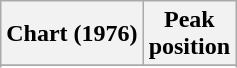<table class="wikitable sortable plainrowheaders">
<tr>
<th scope="col">Chart (1976)</th>
<th scope="col">Peak<br>position</th>
</tr>
<tr>
</tr>
<tr>
</tr>
</table>
